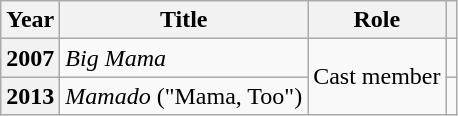<table class="wikitable plainrowheaders sortable">
<tr>
<th scope="col">Year</th>
<th scope="col">Title</th>
<th scope="col">Role</th>
<th scope="col" class="unsortable"></th>
</tr>
<tr>
<th scope="row">2007</th>
<td><em>Big Mama</em></td>
<td rowspan="2">Cast member</td>
<td style="text-align:center"></td>
</tr>
<tr>
<th scope="row">2013</th>
<td><em>Mamado</em> ("Mama, Too")</td>
<td style="text-align:center"></td>
</tr>
</table>
